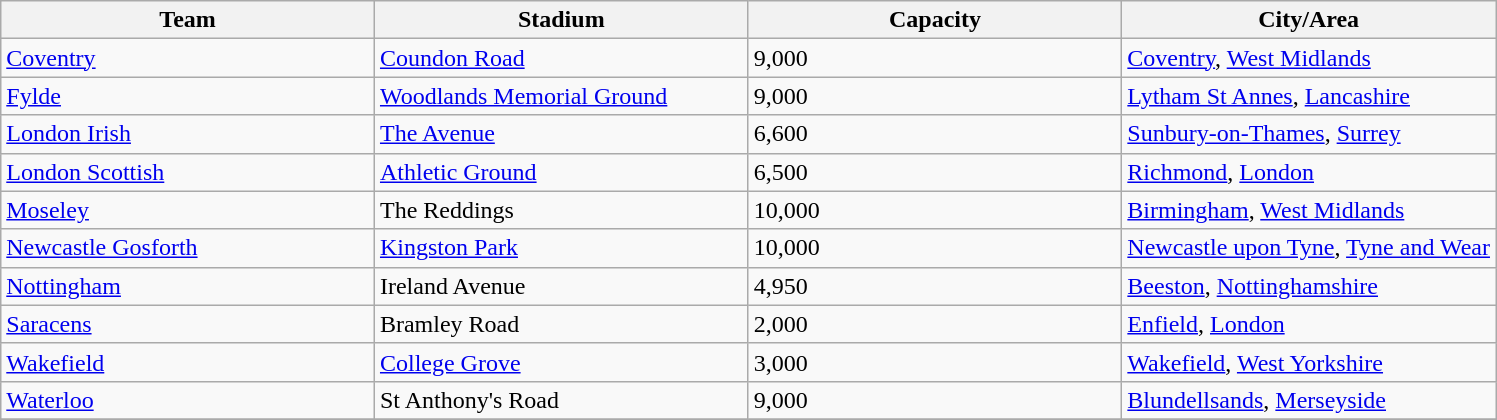<table class="wikitable sortable">
<tr>
<th width=25%>Team</th>
<th width=25%>Stadium</th>
<th width=25%>Capacity</th>
<th width=25%>City/Area</th>
</tr>
<tr>
<td><a href='#'>Coventry</a></td>
<td><a href='#'>Coundon Road</a></td>
<td>9,000</td>
<td><a href='#'>Coventry</a>, <a href='#'>West Midlands</a></td>
</tr>
<tr>
<td><a href='#'>Fylde</a></td>
<td><a href='#'>Woodlands Memorial Ground</a></td>
<td>9,000</td>
<td><a href='#'>Lytham St Annes</a>, <a href='#'>Lancashire</a></td>
</tr>
<tr>
<td><a href='#'>London Irish</a></td>
<td><a href='#'>The Avenue</a></td>
<td>6,600</td>
<td><a href='#'>Sunbury-on-Thames</a>, <a href='#'>Surrey</a></td>
</tr>
<tr>
<td><a href='#'>London Scottish</a></td>
<td><a href='#'>Athletic Ground</a></td>
<td>6,500</td>
<td><a href='#'>Richmond</a>, <a href='#'>London</a></td>
</tr>
<tr>
<td><a href='#'>Moseley</a></td>
<td>The Reddings</td>
<td>10,000</td>
<td><a href='#'>Birmingham</a>, <a href='#'>West Midlands</a></td>
</tr>
<tr>
<td><a href='#'>Newcastle Gosforth</a></td>
<td><a href='#'>Kingston Park</a></td>
<td>10,000</td>
<td><a href='#'>Newcastle upon Tyne</a>, <a href='#'>Tyne and Wear</a></td>
</tr>
<tr>
<td><a href='#'>Nottingham</a></td>
<td>Ireland Avenue</td>
<td>4,950</td>
<td><a href='#'>Beeston</a>, <a href='#'>Nottinghamshire</a></td>
</tr>
<tr>
<td><a href='#'>Saracens</a></td>
<td>Bramley Road</td>
<td>2,000</td>
<td><a href='#'>Enfield</a>, <a href='#'>London</a></td>
</tr>
<tr>
<td><a href='#'>Wakefield</a></td>
<td><a href='#'>College Grove</a></td>
<td>3,000</td>
<td><a href='#'>Wakefield</a>, <a href='#'>West Yorkshire</a></td>
</tr>
<tr>
<td><a href='#'>Waterloo</a></td>
<td>St Anthony's Road</td>
<td>9,000</td>
<td><a href='#'>Blundellsands</a>, <a href='#'>Merseyside</a></td>
</tr>
<tr>
</tr>
</table>
